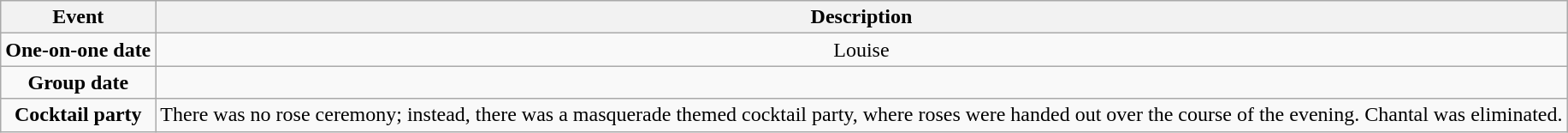<table class="wikitable sortable" style="text-align:center;">
<tr>
<th>Event</th>
<th>Description</th>
</tr>
<tr>
<td><strong>One-on-one date</strong></td>
<td>Louise</td>
</tr>
<tr>
<td><strong>Group date</strong></td>
<td></td>
</tr>
<tr>
<td><strong>Cocktail party</strong></td>
<td>There was no rose ceremony; instead, there was a masquerade themed cocktail party, where roses were handed out over the course of the evening. Chantal was eliminated.</td>
</tr>
</table>
